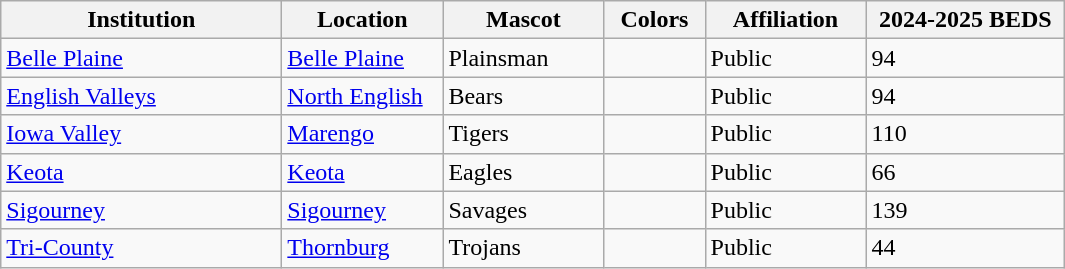<table class="wikitable">
<tr>
<th scope="col" style="width: 180px;">Institution</th>
<th scope="col" style="width: 100px;">Location</th>
<th scope="col" style="width: 100px;">Mascot</th>
<th scope="col" style="width: 60px;">Colors</th>
<th scope="col" style="width: 100px;">Affiliation</th>
<th scope="col" style="width: 125px;">2024-2025 BEDS</th>
</tr>
<tr>
<td><a href='#'>Belle Plaine</a></td>
<td><a href='#'>Belle Plaine</a></td>
<td>Plainsman</td>
<td> </td>
<td>Public</td>
<td>94</td>
</tr>
<tr>
<td><a href='#'>English Valleys</a></td>
<td><a href='#'>North English</a></td>
<td>Bears</td>
<td> </td>
<td>Public</td>
<td>94</td>
</tr>
<tr>
<td><a href='#'>Iowa Valley</a></td>
<td><a href='#'>Marengo</a></td>
<td>Tigers</td>
<td> </td>
<td>Public</td>
<td>110</td>
</tr>
<tr>
<td><a href='#'>Keota</a></td>
<td><a href='#'>Keota</a></td>
<td>Eagles</td>
<td> </td>
<td>Public</td>
<td>66</td>
</tr>
<tr>
<td><a href='#'>Sigourney</a></td>
<td><a href='#'>Sigourney</a></td>
<td>Savages</td>
<td> </td>
<td>Public</td>
<td>139</td>
</tr>
<tr>
<td><a href='#'>Tri-County</a></td>
<td><a href='#'>Thornburg</a></td>
<td>Trojans</td>
<td> </td>
<td>Public</td>
<td>44</td>
</tr>
</table>
